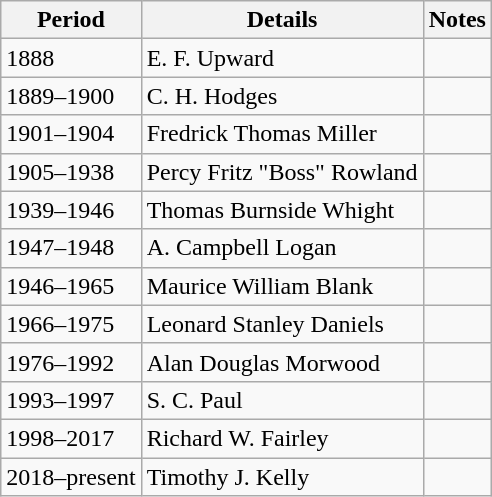<table class="wikitable">
<tr>
<th>Period</th>
<th>Details</th>
<th>Notes</th>
</tr>
<tr>
<td>1888</td>
<td>E. F. Upward</td>
<td></td>
</tr>
<tr>
<td>1889–1900</td>
<td>C. H. Hodges</td>
<td></td>
</tr>
<tr>
<td>1901–1904</td>
<td>Fredrick Thomas Miller</td>
<td></td>
</tr>
<tr>
<td>1905–1938</td>
<td>Percy Fritz "Boss" Rowland</td>
<td></td>
</tr>
<tr>
<td>1939–1946</td>
<td>Thomas Burnside Whight</td>
<td></td>
</tr>
<tr>
<td>1947–1948</td>
<td>A. Campbell Logan</td>
<td></td>
</tr>
<tr>
<td>1946–1965</td>
<td>Maurice William Blank</td>
<td></td>
</tr>
<tr>
<td>1966–1975</td>
<td>Leonard Stanley Daniels</td>
<td></td>
</tr>
<tr>
<td>1976–1992</td>
<td>Alan Douglas Morwood</td>
<td></td>
</tr>
<tr>
<td>1993–1997</td>
<td>S. C. Paul</td>
<td></td>
</tr>
<tr>
<td>1998–2017</td>
<td>Richard W. Fairley</td>
<td></td>
</tr>
<tr>
<td>2018–present</td>
<td>Timothy J. Kelly</td>
</tr>
</table>
